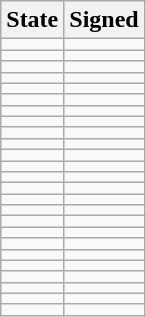<table class="wikitable sortable" style="text-align:right">
<tr>
<th>State</th>
<th>Signed</th>
</tr>
<tr>
<td style="text-align:left"></td>
<td></td>
</tr>
<tr>
<td style="text-align:left"></td>
<td></td>
</tr>
<tr>
<td style="text-align:left"></td>
<td></td>
</tr>
<tr>
<td style="text-align:left"></td>
<td></td>
</tr>
<tr>
<td style="text-align:left"></td>
<td></td>
</tr>
<tr>
<td style="text-align:left"></td>
<td></td>
</tr>
<tr>
<td style="text-align:left"></td>
<td></td>
</tr>
<tr>
<td style="text-align:left"></td>
<td></td>
</tr>
<tr>
<td style="text-align:left"></td>
<td></td>
</tr>
<tr>
<td style="text-align:left"></td>
<td></td>
</tr>
<tr>
<td style="text-align:left"></td>
<td></td>
</tr>
<tr>
<td style="text-align:left"></td>
<td></td>
</tr>
<tr>
<td style="text-align:left"></td>
<td></td>
</tr>
<tr>
<td style="text-align:left"></td>
<td></td>
</tr>
<tr>
<td style="text-align:left"></td>
<td></td>
</tr>
<tr>
<td style="text-align:left"></td>
<td></td>
</tr>
<tr>
<td style="text-align:left"></td>
<td></td>
</tr>
<tr>
<td style="text-align:left"></td>
<td></td>
</tr>
<tr>
<td style="text-align:left"></td>
<td></td>
</tr>
<tr>
<td style="text-align:left"></td>
<td></td>
</tr>
<tr>
<td style="text-align:left"></td>
<td></td>
</tr>
<tr>
<td style="text-align:left"></td>
<td></td>
</tr>
<tr>
<td style="text-align:left"></td>
<td></td>
</tr>
<tr>
<td style="text-align:left"></td>
<td></td>
</tr>
<tr>
<td style="text-align:left"></td>
<td></td>
</tr>
</table>
